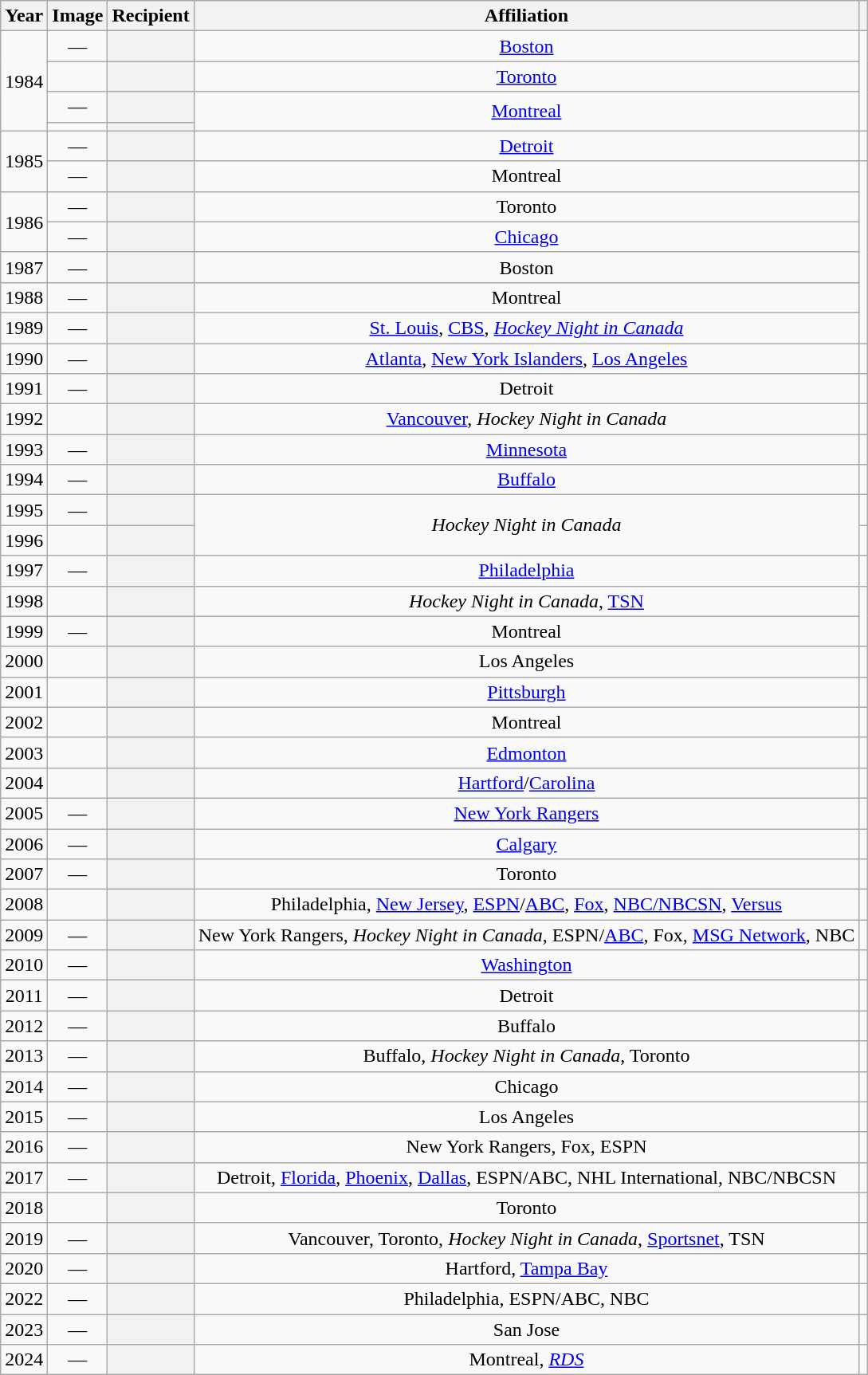<table class="sortable wikitable plainrowheaders" style="text-align:center;">
<tr>
<th scope="col">Year</th>
<th scope="col" class="unsortable">Image</th>
<th scope="col">Recipient</th>
<th scope="col">Affiliation</th>
<th scope="col" class="unsortable"></th>
</tr>
<tr>
<td rowspan="4">1984</td>
<td>—</td>
<th scope="row"></th>
<td><a href='#'>Boston</a></td>
<td rowspan="4"></td>
</tr>
<tr>
<td></td>
<th scope="row"></th>
<td><a href='#'>Toronto</a></td>
</tr>
<tr>
<td>—</td>
<th scope="row"></th>
<td rowspan="2"><a href='#'>Montreal</a></td>
</tr>
<tr>
<td></td>
<th scope="row"></th>
</tr>
<tr>
<td rowspan="2">1985</td>
<td>—</td>
<th scope="row"></th>
<td><a href='#'>Detroit</a></td>
<td></td>
</tr>
<tr>
<td>—</td>
<th scope="row"></th>
<td>Montreal</td>
<td rowspan="6"></td>
</tr>
<tr>
<td rowspan="2">1986</td>
<td>—</td>
<th scope="row"></th>
<td>Toronto</td>
</tr>
<tr>
<td>—</td>
<th scope="row"></th>
<td><a href='#'>Chicago</a></td>
</tr>
<tr>
<td>1987</td>
<td>—</td>
<th scope="row"></th>
<td>Boston</td>
</tr>
<tr>
<td>1988</td>
<td>—</td>
<th scope="row"></th>
<td>Montreal</td>
</tr>
<tr>
<td>1989</td>
<td>—</td>
<th scope="row"></th>
<td><a href='#'>St. Louis</a>, <a href='#'>CBS</a>, <em><a href='#'>Hockey Night in Canada</a></em></td>
</tr>
<tr>
<td>1990</td>
<td>—</td>
<th scope="row"></th>
<td><a href='#'>Atlanta</a>, <a href='#'>New York Islanders</a>, <a href='#'>Los Angeles</a></td>
<td></td>
</tr>
<tr>
<td>1991</td>
<td>—</td>
<th scope="row"></th>
<td>Detroit</td>
<td></td>
</tr>
<tr>
<td>1992</td>
<td></td>
<th scope="row"></th>
<td><a href='#'>Vancouver</a>, <em>Hockey Night in Canada</em></td>
<td></td>
</tr>
<tr>
<td>1993</td>
<td>—</td>
<th scope="row"></th>
<td><a href='#'>Minnesota</a></td>
<td></td>
</tr>
<tr>
<td>1994</td>
<td>—</td>
<th scope="row"></th>
<td><a href='#'>Buffalo</a></td>
<td></td>
</tr>
<tr>
<td>1995</td>
<td>—</td>
<th scope="row"></th>
<td rowspan="2"><em>Hockey Night in Canada</em></td>
<td></td>
</tr>
<tr>
<td>1996</td>
<td></td>
<th scope="row"></th>
<td></td>
</tr>
<tr>
<td>1997</td>
<td>—</td>
<th scope="row"></th>
<td><a href='#'>Philadelphia</a></td>
<td></td>
</tr>
<tr>
<td>1998</td>
<td></td>
<th scope="row"></th>
<td><em>Hockey Night in Canada</em>, <a href='#'>TSN</a></td>
<td rowspan="2"></td>
</tr>
<tr>
<td>1999</td>
<td>—</td>
<th scope="row"></th>
<td>Montreal</td>
</tr>
<tr>
<td>2000</td>
<td></td>
<th scope="row"></th>
<td>Los Angeles</td>
<td></td>
</tr>
<tr>
<td>2001</td>
<td></td>
<th scope="row"></th>
<td><a href='#'>Pittsburgh</a></td>
<td></td>
</tr>
<tr>
<td>2002</td>
<td></td>
<th scope="row"></th>
<td>Montreal</td>
<td></td>
</tr>
<tr>
<td>2003</td>
<td></td>
<th scope="row"></th>
<td><a href='#'>Edmonton</a></td>
<td></td>
</tr>
<tr>
<td>2004</td>
<td></td>
<th scope="row"></th>
<td><a href='#'>Hartford</a>/<a href='#'>Carolina</a></td>
<td></td>
</tr>
<tr>
<td>2005</td>
<td>—</td>
<th scope="row"></th>
<td><a href='#'>New York Rangers</a></td>
<td></td>
</tr>
<tr>
<td>2006</td>
<td>—</td>
<th scope="row"></th>
<td><a href='#'>Calgary</a></td>
<td></td>
</tr>
<tr>
<td>2007</td>
<td>—</td>
<th scope="row"></th>
<td>Toronto</td>
<td></td>
</tr>
<tr>
<td>2008</td>
<td></td>
<th scope="row"></th>
<td>Philadelphia, <a href='#'>New Jersey</a>, <a href='#'>ESPN</a>/<a href='#'>ABC</a>, <a href='#'>Fox</a>, <a href='#'>NBC/NBCSN</a>, <a href='#'>Versus</a></td>
<td></td>
</tr>
<tr>
<td>2009</td>
<td>—</td>
<th scope="row"></th>
<td>New York Rangers, <em>Hockey Night in Canada</em>, ESPN/<a href='#'>ABC</a>, Fox, <a href='#'>MSG Network</a>, NBC</td>
<td></td>
</tr>
<tr>
<td>2010</td>
<td>—</td>
<th scope="row"></th>
<td><a href='#'>Washington</a></td>
<td></td>
</tr>
<tr>
<td>2011</td>
<td>—</td>
<th scope="row"></th>
<td>Detroit</td>
<td></td>
</tr>
<tr>
<td>2012</td>
<td>—</td>
<th scope="row"></th>
<td>Buffalo</td>
<td></td>
</tr>
<tr>
<td>2013</td>
<td>—</td>
<th scope="row"></th>
<td>Buffalo, <em>Hockey Night in Canada</em>, Toronto</td>
<td></td>
</tr>
<tr>
<td>2014</td>
<td>—</td>
<th scope="row"></th>
<td>Chicago</td>
<td></td>
</tr>
<tr>
<td>2015</td>
<td>—</td>
<th scope="row"></th>
<td>Los Angeles</td>
<td></td>
</tr>
<tr>
<td>2016</td>
<td>—</td>
<th scope="row"></th>
<td>New York Rangers, Fox, ESPN</td>
<td></td>
</tr>
<tr>
<td>2017</td>
<td>—</td>
<th scope="row"></th>
<td>Detroit, <a href='#'>Florida</a>, <a href='#'>Phoenix</a>, <a href='#'>Dallas</a>, ESPN/ABC, NHL International, NBC/NBCSN</td>
<td></td>
</tr>
<tr>
<td>2018</td>
<td></td>
<th scope="row"></th>
<td>Toronto</td>
<td></td>
</tr>
<tr>
<td>2019</td>
<td>—</td>
<th scope="row"></th>
<td>Vancouver, Toronto, <em>Hockey Night in Canada</em>, <a href='#'>Sportsnet</a>, TSN</td>
<td></td>
</tr>
<tr>
<td>2020</td>
<td>—</td>
<th scope="row"></th>
<td>Hartford, <a href='#'>Tampa Bay</a></td>
<td></td>
</tr>
<tr>
<td>2022</td>
<td>—</td>
<th scope="row"></th>
<td>Philadelphia, ESPN/ABC, NBC</td>
<td></td>
</tr>
<tr>
<td>2023</td>
<td>—</td>
<th scope="row"></th>
<td>San Jose</td>
<td></td>
</tr>
<tr>
<td>2024</td>
<td>—</td>
<th scope="row"></th>
<td>Montreal, <em><a href='#'>RDS</a></em></td>
<td></td>
</tr>
</table>
